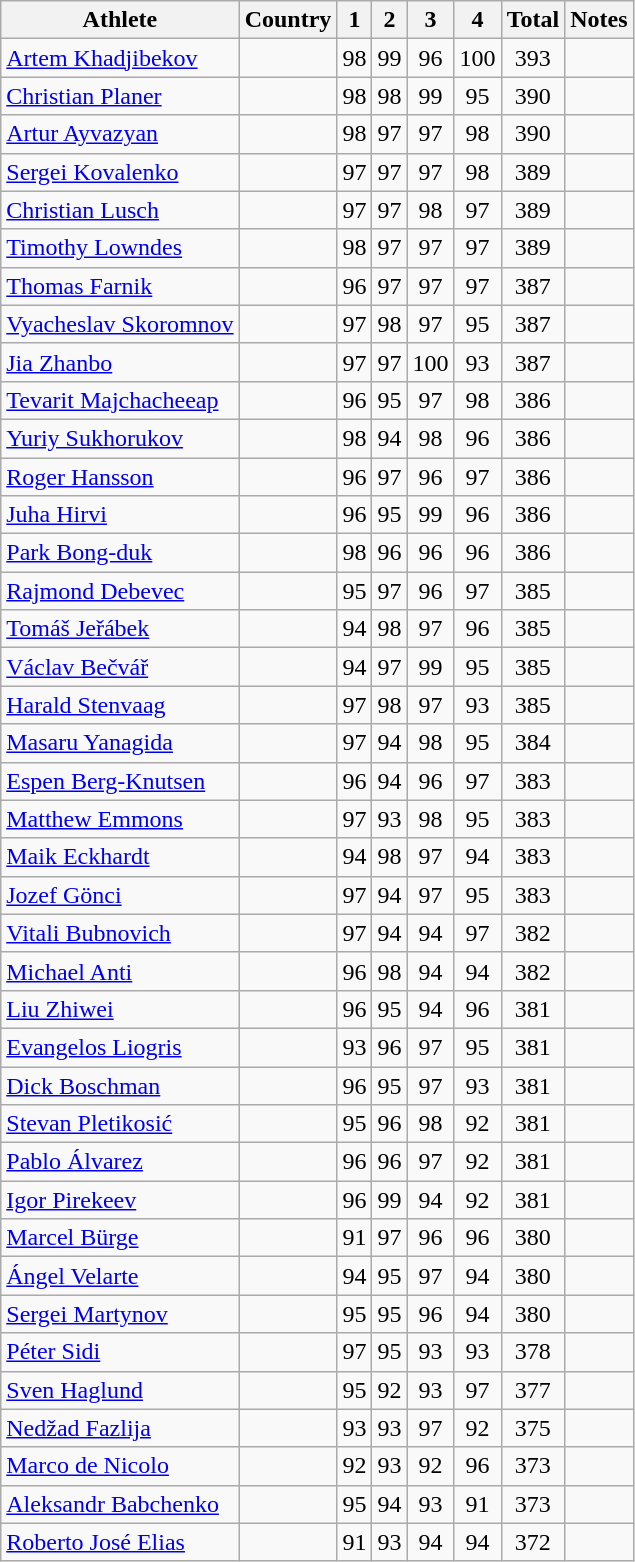<table class="wikitable sortable" style="text-align:center">
<tr>
<th>Athlete</th>
<th>Country</th>
<th>1</th>
<th>2</th>
<th>3</th>
<th>4</th>
<th>Total</th>
<th>Notes</th>
</tr>
<tr>
<td align=left><a href='#'>Artem Khadjibekov</a></td>
<td align=left></td>
<td>98</td>
<td>99</td>
<td>96</td>
<td>100</td>
<td>393</td>
<td></td>
</tr>
<tr>
<td align=left><a href='#'>Christian Planer</a></td>
<td align=left></td>
<td>98</td>
<td>98</td>
<td>99</td>
<td>95</td>
<td>390</td>
<td></td>
</tr>
<tr>
<td align=left><a href='#'>Artur Ayvazyan</a></td>
<td align=left></td>
<td>98</td>
<td>97</td>
<td>97</td>
<td>98</td>
<td>390</td>
<td></td>
</tr>
<tr>
<td align=left><a href='#'>Sergei Kovalenko</a></td>
<td align=left></td>
<td>97</td>
<td>97</td>
<td>97</td>
<td>98</td>
<td>389</td>
<td></td>
</tr>
<tr>
<td align=left><a href='#'>Christian Lusch</a></td>
<td align=left></td>
<td>97</td>
<td>97</td>
<td>98</td>
<td>97</td>
<td>389</td>
<td></td>
</tr>
<tr>
<td align=left><a href='#'>Timothy Lowndes</a></td>
<td align=left></td>
<td>98</td>
<td>97</td>
<td>97</td>
<td>97</td>
<td>389</td>
<td></td>
</tr>
<tr>
<td align=left><a href='#'>Thomas Farnik</a></td>
<td align=left></td>
<td>96</td>
<td>97</td>
<td>97</td>
<td>97</td>
<td>387</td>
<td></td>
</tr>
<tr>
<td align=left><a href='#'>Vyacheslav Skoromnov</a></td>
<td align=left></td>
<td>97</td>
<td>98</td>
<td>97</td>
<td>95</td>
<td>387</td>
<td></td>
</tr>
<tr>
<td align=left><a href='#'>Jia Zhanbo</a></td>
<td align=left></td>
<td>97</td>
<td>97</td>
<td>100</td>
<td>93</td>
<td>387</td>
<td></td>
</tr>
<tr>
<td align=left><a href='#'>Tevarit Majchacheeap</a></td>
<td align=left></td>
<td>96</td>
<td>95</td>
<td>97</td>
<td>98</td>
<td>386</td>
<td></td>
</tr>
<tr>
<td align=left><a href='#'>Yuriy Sukhorukov</a></td>
<td align=left></td>
<td>98</td>
<td>94</td>
<td>98</td>
<td>96</td>
<td>386</td>
<td></td>
</tr>
<tr>
<td align=left><a href='#'>Roger Hansson</a></td>
<td align=left></td>
<td>96</td>
<td>97</td>
<td>96</td>
<td>97</td>
<td>386</td>
<td></td>
</tr>
<tr>
<td align=left><a href='#'>Juha Hirvi</a></td>
<td align=left></td>
<td>96</td>
<td>95</td>
<td>99</td>
<td>96</td>
<td>386</td>
<td></td>
</tr>
<tr>
<td align=left><a href='#'>Park Bong-duk</a></td>
<td align=left></td>
<td>98</td>
<td>96</td>
<td>96</td>
<td>96</td>
<td>386</td>
<td></td>
</tr>
<tr>
<td align=left><a href='#'>Rajmond Debevec</a></td>
<td align=left></td>
<td>95</td>
<td>97</td>
<td>96</td>
<td>97</td>
<td>385</td>
<td></td>
</tr>
<tr>
<td align=left><a href='#'>Tomáš Jeřábek</a></td>
<td align=left></td>
<td>94</td>
<td>98</td>
<td>97</td>
<td>96</td>
<td>385</td>
<td></td>
</tr>
<tr>
<td align=left><a href='#'>Václav Bečvář</a></td>
<td align=left></td>
<td>94</td>
<td>97</td>
<td>99</td>
<td>95</td>
<td>385</td>
<td></td>
</tr>
<tr>
<td align=left><a href='#'>Harald Stenvaag</a></td>
<td align=left></td>
<td>97</td>
<td>98</td>
<td>97</td>
<td>93</td>
<td>385</td>
<td></td>
</tr>
<tr>
<td align=left><a href='#'>Masaru Yanagida</a></td>
<td align=left></td>
<td>97</td>
<td>94</td>
<td>98</td>
<td>95</td>
<td>384</td>
<td></td>
</tr>
<tr>
<td align=left><a href='#'>Espen Berg-Knutsen</a></td>
<td align=left></td>
<td>96</td>
<td>94</td>
<td>96</td>
<td>97</td>
<td>383</td>
<td></td>
</tr>
<tr>
<td align=left><a href='#'>Matthew Emmons</a></td>
<td align=left></td>
<td>97</td>
<td>93</td>
<td>98</td>
<td>95</td>
<td>383</td>
<td></td>
</tr>
<tr>
<td align=left><a href='#'>Maik Eckhardt</a></td>
<td align=left></td>
<td>94</td>
<td>98</td>
<td>97</td>
<td>94</td>
<td>383</td>
<td></td>
</tr>
<tr>
<td align=left><a href='#'>Jozef Gönci</a></td>
<td align=left></td>
<td>97</td>
<td>94</td>
<td>97</td>
<td>95</td>
<td>383</td>
<td></td>
</tr>
<tr>
<td align=left><a href='#'>Vitali Bubnovich</a></td>
<td align=left></td>
<td>97</td>
<td>94</td>
<td>94</td>
<td>97</td>
<td>382</td>
<td></td>
</tr>
<tr>
<td align=left><a href='#'>Michael Anti</a></td>
<td align=left></td>
<td>96</td>
<td>98</td>
<td>94</td>
<td>94</td>
<td>382</td>
<td></td>
</tr>
<tr>
<td align=left><a href='#'>Liu Zhiwei</a></td>
<td align=left></td>
<td>96</td>
<td>95</td>
<td>94</td>
<td>96</td>
<td>381</td>
<td></td>
</tr>
<tr>
<td align=left><a href='#'>Evangelos Liogris</a></td>
<td align=left></td>
<td>93</td>
<td>96</td>
<td>97</td>
<td>95</td>
<td>381</td>
<td></td>
</tr>
<tr>
<td align=left><a href='#'>Dick Boschman</a></td>
<td align=left></td>
<td>96</td>
<td>95</td>
<td>97</td>
<td>93</td>
<td>381</td>
<td></td>
</tr>
<tr>
<td align=left><a href='#'>Stevan Pletikosić</a></td>
<td align=left></td>
<td>95</td>
<td>96</td>
<td>98</td>
<td>92</td>
<td>381</td>
<td></td>
</tr>
<tr>
<td align=left><a href='#'>Pablo Álvarez</a></td>
<td align=left></td>
<td>96</td>
<td>96</td>
<td>97</td>
<td>92</td>
<td>381</td>
<td></td>
</tr>
<tr>
<td align=left><a href='#'>Igor Pirekeev</a></td>
<td align=left></td>
<td>96</td>
<td>99</td>
<td>94</td>
<td>92</td>
<td>381</td>
<td></td>
</tr>
<tr>
<td align=left><a href='#'>Marcel Bürge</a></td>
<td align=left></td>
<td>91</td>
<td>97</td>
<td>96</td>
<td>96</td>
<td>380</td>
<td></td>
</tr>
<tr>
<td align=left><a href='#'>Ángel Velarte</a></td>
<td align=left></td>
<td>94</td>
<td>95</td>
<td>97</td>
<td>94</td>
<td>380</td>
<td></td>
</tr>
<tr>
<td align=left><a href='#'>Sergei Martynov</a></td>
<td align=left></td>
<td>95</td>
<td>95</td>
<td>96</td>
<td>94</td>
<td>380</td>
<td></td>
</tr>
<tr>
<td align=left><a href='#'>Péter Sidi</a></td>
<td align=left></td>
<td>97</td>
<td>95</td>
<td>93</td>
<td>93</td>
<td>378</td>
<td></td>
</tr>
<tr>
<td align=left><a href='#'>Sven Haglund</a></td>
<td align=left></td>
<td>95</td>
<td>92</td>
<td>93</td>
<td>97</td>
<td>377</td>
<td></td>
</tr>
<tr>
<td align=left><a href='#'>Nedžad Fazlija</a></td>
<td align=left></td>
<td>93</td>
<td>93</td>
<td>97</td>
<td>92</td>
<td>375</td>
<td></td>
</tr>
<tr>
<td align=left><a href='#'>Marco de Nicolo</a></td>
<td align=left></td>
<td>92</td>
<td>93</td>
<td>92</td>
<td>96</td>
<td>373</td>
<td></td>
</tr>
<tr>
<td align=left><a href='#'>Aleksandr Babchenko</a></td>
<td align=left></td>
<td>95</td>
<td>94</td>
<td>93</td>
<td>91</td>
<td>373</td>
<td></td>
</tr>
<tr>
<td align=left><a href='#'>Roberto José Elias</a></td>
<td align=left></td>
<td>91</td>
<td>93</td>
<td>94</td>
<td>94</td>
<td>372</td>
<td></td>
</tr>
</table>
